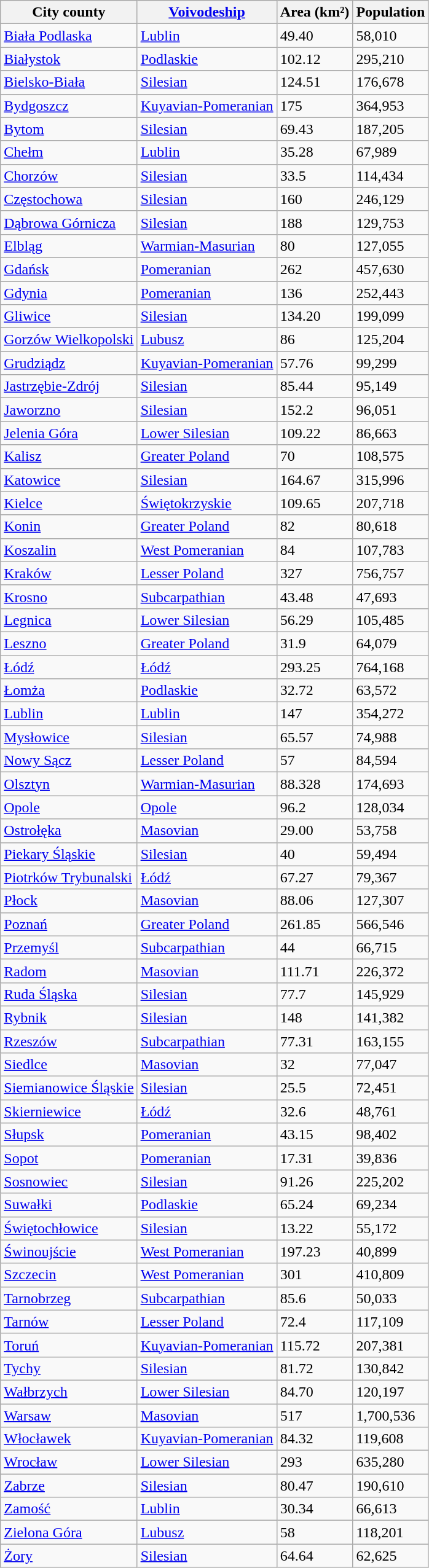<table class="wikitable sortable">
<tr>
<th>City county</th>
<th><a href='#'>Voivodeship</a></th>
<th>Area (km²)</th>
<th>Population</th>
</tr>
<tr>
<td><a href='#'>Biała Podlaska</a></td>
<td><a href='#'>Lublin</a></td>
<td>49.40</td>
<td>58,010</td>
</tr>
<tr>
<td><a href='#'>Białystok</a></td>
<td><a href='#'>Podlaskie</a></td>
<td>102.12</td>
<td>295,210</td>
</tr>
<tr>
<td><a href='#'>Bielsko-Biała</a></td>
<td><a href='#'>Silesian</a></td>
<td>124.51</td>
<td>176,678</td>
</tr>
<tr>
<td><a href='#'>Bydgoszcz</a></td>
<td><a href='#'>Kuyavian-Pomeranian</a></td>
<td>175</td>
<td>364,953</td>
</tr>
<tr>
<td><a href='#'>Bytom</a></td>
<td><a href='#'>Silesian</a></td>
<td>69.43</td>
<td>187,205</td>
</tr>
<tr>
<td><a href='#'>Chełm</a></td>
<td><a href='#'>Lublin</a></td>
<td>35.28</td>
<td>67,989</td>
</tr>
<tr>
<td><a href='#'>Chorzów</a></td>
<td><a href='#'>Silesian</a></td>
<td>33.5</td>
<td>114,434</td>
</tr>
<tr>
<td><a href='#'>Częstochowa</a></td>
<td><a href='#'>Silesian</a></td>
<td>160</td>
<td>246,129</td>
</tr>
<tr>
<td><a href='#'>Dąbrowa Górnicza</a></td>
<td><a href='#'>Silesian</a></td>
<td>188</td>
<td>129,753</td>
</tr>
<tr>
<td><a href='#'>Elbląg</a></td>
<td><a href='#'>Warmian-Masurian</a></td>
<td>80</td>
<td>127,055</td>
</tr>
<tr>
<td><a href='#'>Gdańsk</a></td>
<td><a href='#'>Pomeranian</a></td>
<td>262</td>
<td>457,630</td>
</tr>
<tr>
<td><a href='#'>Gdynia</a></td>
<td><a href='#'>Pomeranian</a></td>
<td>136</td>
<td>252,443</td>
</tr>
<tr>
<td><a href='#'>Gliwice</a></td>
<td><a href='#'>Silesian</a></td>
<td>134.20</td>
<td>199,099</td>
</tr>
<tr>
<td><a href='#'>Gorzów Wielkopolski</a></td>
<td><a href='#'>Lubusz</a></td>
<td>86</td>
<td>125,204</td>
</tr>
<tr>
<td><a href='#'>Grudziądz</a></td>
<td><a href='#'>Kuyavian-Pomeranian</a></td>
<td>57.76</td>
<td>99,299</td>
</tr>
<tr>
<td><a href='#'>Jastrzębie-Zdrój</a></td>
<td><a href='#'>Silesian</a></td>
<td>85.44</td>
<td>95,149</td>
</tr>
<tr>
<td><a href='#'>Jaworzno</a></td>
<td><a href='#'>Silesian</a></td>
<td>152.2</td>
<td>96,051</td>
</tr>
<tr>
<td><a href='#'>Jelenia Góra</a></td>
<td><a href='#'>Lower Silesian</a></td>
<td>109.22</td>
<td>86,663</td>
</tr>
<tr>
<td><a href='#'>Kalisz</a></td>
<td><a href='#'>Greater Poland</a></td>
<td>70</td>
<td>108,575</td>
</tr>
<tr>
<td><a href='#'>Katowice</a></td>
<td><a href='#'>Silesian</a></td>
<td>164.67</td>
<td>315,996</td>
</tr>
<tr>
<td><a href='#'>Kielce</a></td>
<td><a href='#'>Świętokrzyskie</a></td>
<td>109.65</td>
<td>207,718</td>
</tr>
<tr>
<td><a href='#'>Konin</a></td>
<td><a href='#'>Greater Poland</a></td>
<td>82</td>
<td>80,618</td>
</tr>
<tr>
<td><a href='#'>Koszalin</a></td>
<td><a href='#'>West Pomeranian</a></td>
<td>84</td>
<td>107,783</td>
</tr>
<tr>
<td><a href='#'>Kraków</a></td>
<td><a href='#'>Lesser Poland</a></td>
<td>327</td>
<td>756,757</td>
</tr>
<tr>
<td><a href='#'>Krosno</a></td>
<td><a href='#'>Subcarpathian</a></td>
<td>43.48</td>
<td>47,693</td>
</tr>
<tr>
<td><a href='#'>Legnica</a></td>
<td><a href='#'>Lower Silesian</a></td>
<td>56.29</td>
<td>105,485</td>
</tr>
<tr>
<td><a href='#'>Leszno</a></td>
<td><a href='#'>Greater Poland</a></td>
<td>31.9</td>
<td>64,079</td>
</tr>
<tr>
<td><a href='#'>Łódź</a></td>
<td><a href='#'>Łódź</a></td>
<td>293.25</td>
<td>764,168</td>
</tr>
<tr>
<td><a href='#'>Łomża</a></td>
<td><a href='#'>Podlaskie</a></td>
<td>32.72</td>
<td>63,572</td>
</tr>
<tr>
<td><a href='#'>Lublin</a></td>
<td><a href='#'>Lublin</a></td>
<td>147</td>
<td>354,272</td>
</tr>
<tr>
<td><a href='#'>Mysłowice</a></td>
<td><a href='#'>Silesian</a></td>
<td>65.57</td>
<td>74,988</td>
</tr>
<tr>
<td><a href='#'>Nowy Sącz</a></td>
<td><a href='#'>Lesser Poland</a></td>
<td>57</td>
<td>84,594</td>
</tr>
<tr>
<td><a href='#'>Olsztyn</a></td>
<td><a href='#'>Warmian-Masurian</a></td>
<td>88.328</td>
<td>174,693</td>
</tr>
<tr>
<td><a href='#'>Opole</a></td>
<td><a href='#'>Opole</a></td>
<td>96.2</td>
<td>128,034</td>
</tr>
<tr>
<td><a href='#'>Ostrołęka</a></td>
<td><a href='#'>Masovian</a></td>
<td>29.00</td>
<td>53,758</td>
</tr>
<tr>
<td><a href='#'>Piekary Śląskie</a></td>
<td><a href='#'>Silesian</a></td>
<td>40</td>
<td>59,494</td>
</tr>
<tr>
<td><a href='#'>Piotrków Trybunalski</a></td>
<td><a href='#'>Łódź</a></td>
<td>67.27</td>
<td>79,367</td>
</tr>
<tr>
<td><a href='#'>Płock</a></td>
<td><a href='#'>Masovian</a></td>
<td>88.06</td>
<td>127,307</td>
</tr>
<tr>
<td><a href='#'>Poznań</a></td>
<td><a href='#'>Greater Poland</a></td>
<td>261.85</td>
<td>566,546</td>
</tr>
<tr>
<td><a href='#'>Przemyśl</a></td>
<td><a href='#'>Subcarpathian</a></td>
<td>44</td>
<td>66,715</td>
</tr>
<tr>
<td><a href='#'>Radom</a></td>
<td><a href='#'>Masovian</a></td>
<td>111.71</td>
<td>226,372</td>
</tr>
<tr>
<td><a href='#'>Ruda Śląska</a></td>
<td><a href='#'>Silesian</a></td>
<td>77.7</td>
<td>145,929</td>
</tr>
<tr>
<td><a href='#'>Rybnik</a></td>
<td><a href='#'>Silesian</a></td>
<td>148</td>
<td>141,382</td>
</tr>
<tr>
<td><a href='#'>Rzeszów</a></td>
<td><a href='#'>Subcarpathian</a></td>
<td>77.31</td>
<td>163,155</td>
</tr>
<tr>
<td><a href='#'>Siedlce</a></td>
<td><a href='#'>Masovian</a></td>
<td>32</td>
<td>77,047</td>
</tr>
<tr>
<td><a href='#'>Siemianowice Śląskie</a></td>
<td><a href='#'>Silesian</a></td>
<td>25.5</td>
<td>72,451</td>
</tr>
<tr>
<td><a href='#'>Skierniewice</a></td>
<td><a href='#'>Łódź</a></td>
<td>32.6</td>
<td>48,761</td>
</tr>
<tr>
<td><a href='#'>Słupsk</a></td>
<td><a href='#'>Pomeranian</a></td>
<td>43.15</td>
<td>98,402</td>
</tr>
<tr>
<td><a href='#'>Sopot</a></td>
<td><a href='#'>Pomeranian</a></td>
<td>17.31</td>
<td>39,836</td>
</tr>
<tr>
<td><a href='#'>Sosnowiec</a></td>
<td><a href='#'>Silesian</a></td>
<td>91.26</td>
<td>225,202</td>
</tr>
<tr>
<td><a href='#'>Suwałki</a></td>
<td><a href='#'>Podlaskie</a></td>
<td>65.24</td>
<td>69,234</td>
</tr>
<tr>
<td><a href='#'>Świętochłowice</a></td>
<td><a href='#'>Silesian</a></td>
<td>13.22</td>
<td>55,172</td>
</tr>
<tr>
<td><a href='#'>Świnoujście</a></td>
<td><a href='#'>West Pomeranian</a></td>
<td>197.23</td>
<td>40,899</td>
</tr>
<tr>
<td><a href='#'>Szczecin</a></td>
<td><a href='#'>West Pomeranian</a></td>
<td>301</td>
<td>410,809</td>
</tr>
<tr>
<td><a href='#'>Tarnobrzeg</a></td>
<td><a href='#'>Subcarpathian</a></td>
<td>85.6</td>
<td>50,033</td>
</tr>
<tr>
<td><a href='#'>Tarnów</a></td>
<td><a href='#'>Lesser Poland</a></td>
<td>72.4</td>
<td>117,109</td>
</tr>
<tr>
<td><a href='#'>Toruń</a></td>
<td><a href='#'>Kuyavian-Pomeranian</a></td>
<td>115.72</td>
<td>207,381</td>
</tr>
<tr>
<td><a href='#'>Tychy</a></td>
<td><a href='#'>Silesian</a></td>
<td>81.72</td>
<td>130,842</td>
</tr>
<tr>
<td><a href='#'>Wałbrzych</a></td>
<td><a href='#'>Lower Silesian</a></td>
<td>84.70</td>
<td>120,197</td>
</tr>
<tr>
<td><a href='#'>Warsaw</a></td>
<td><a href='#'>Masovian</a></td>
<td>517</td>
<td>1,700,536</td>
</tr>
<tr>
<td><a href='#'>Włocławek</a></td>
<td><a href='#'>Kuyavian-Pomeranian</a></td>
<td>84.32</td>
<td>119,608</td>
</tr>
<tr>
<td><a href='#'>Wrocław</a></td>
<td><a href='#'>Lower Silesian</a></td>
<td>293</td>
<td>635,280</td>
</tr>
<tr>
<td><a href='#'>Zabrze</a></td>
<td><a href='#'>Silesian</a></td>
<td>80.47</td>
<td>190,610</td>
</tr>
<tr>
<td><a href='#'>Zamość</a></td>
<td><a href='#'>Lublin</a></td>
<td>30.34</td>
<td>66,613</td>
</tr>
<tr>
<td><a href='#'>Zielona Góra</a></td>
<td><a href='#'>Lubusz</a></td>
<td>58</td>
<td>118,201</td>
</tr>
<tr>
<td><a href='#'>Żory</a></td>
<td><a href='#'>Silesian</a></td>
<td>64.64</td>
<td>62,625</td>
</tr>
</table>
